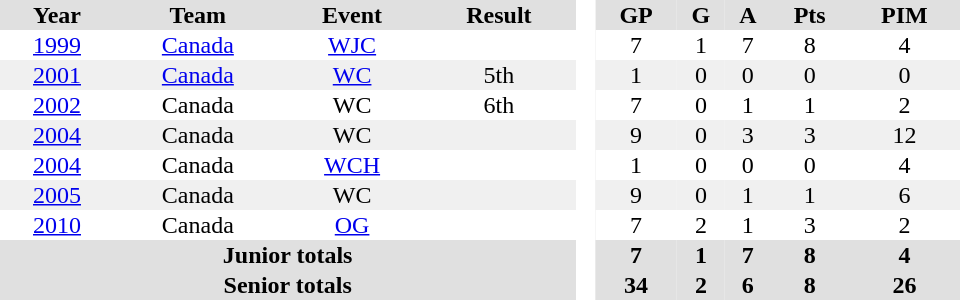<table border="0" cellpadding="1" cellspacing="0" style="text-align:center; width:40em">
<tr ALIGN="center" bgcolor="#e0e0e0">
<th>Year</th>
<th>Team</th>
<th>Event</th>
<th>Result</th>
<th rowspan="99" bgcolor="#ffffff"> </th>
<th>GP</th>
<th>G</th>
<th>A</th>
<th>Pts</th>
<th>PIM</th>
</tr>
<tr>
<td><a href='#'>1999</a></td>
<td><a href='#'>Canada</a></td>
<td><a href='#'>WJC</a></td>
<td></td>
<td>7</td>
<td>1</td>
<td>7</td>
<td>8</td>
<td>4</td>
</tr>
<tr bgcolor="#f0f0f0">
<td><a href='#'>2001</a></td>
<td><a href='#'>Canada</a></td>
<td><a href='#'>WC</a></td>
<td>5th</td>
<td>1</td>
<td>0</td>
<td>0</td>
<td>0</td>
<td>0</td>
</tr>
<tr>
<td><a href='#'>2002</a></td>
<td>Canada</td>
<td>WC</td>
<td>6th</td>
<td>7</td>
<td>0</td>
<td>1</td>
<td>1</td>
<td>2</td>
</tr>
<tr bgcolor="#f0f0f0">
<td><a href='#'>2004</a></td>
<td>Canada</td>
<td>WC</td>
<td></td>
<td>9</td>
<td>0</td>
<td>3</td>
<td>3</td>
<td>12</td>
</tr>
<tr>
<td><a href='#'>2004</a></td>
<td>Canada</td>
<td><a href='#'>WCH</a></td>
<td></td>
<td>1</td>
<td>0</td>
<td>0</td>
<td>0</td>
<td>4</td>
</tr>
<tr bgcolor="#f0f0f0">
<td><a href='#'>2005</a></td>
<td>Canada</td>
<td>WC</td>
<td></td>
<td>9</td>
<td>0</td>
<td>1</td>
<td>1</td>
<td>6</td>
</tr>
<tr>
<td><a href='#'>2010</a></td>
<td>Canada</td>
<td><a href='#'>OG</a></td>
<td></td>
<td>7</td>
<td>2</td>
<td>1</td>
<td>3</td>
<td>2</td>
</tr>
<tr bgcolor="#e0e0e0">
<th colspan="4">Junior totals</th>
<th>7</th>
<th>1</th>
<th>7</th>
<th>8</th>
<th>4</th>
</tr>
<tr bgcolor="#e0e0e0">
<th colspan="4">Senior totals</th>
<th>34</th>
<th>2</th>
<th>6</th>
<th>8</th>
<th>26</th>
</tr>
</table>
